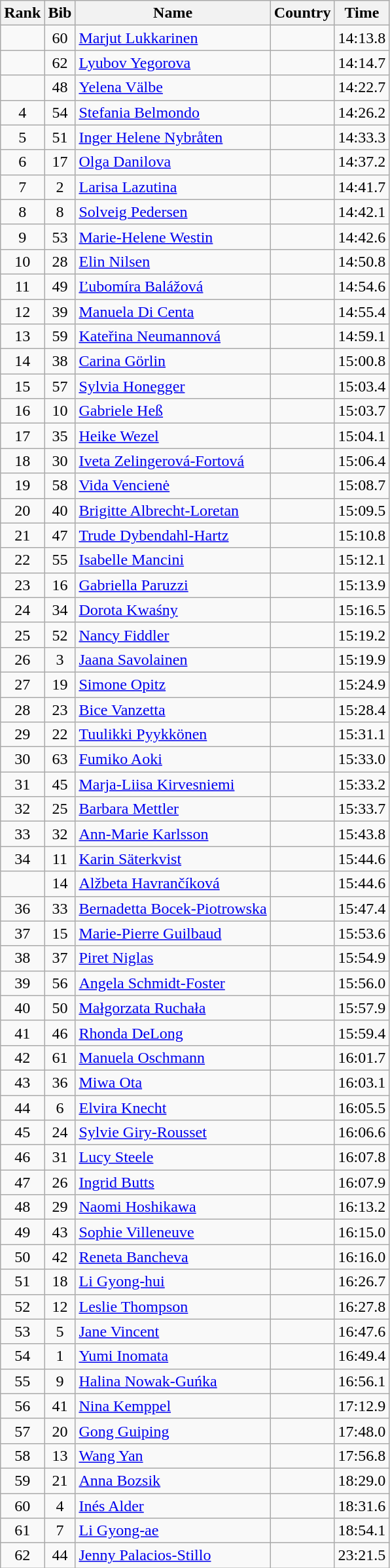<table class="wikitable sortable" style="text-align:center">
<tr>
<th>Rank</th>
<th>Bib</th>
<th>Name</th>
<th>Country</th>
<th>Time</th>
</tr>
<tr>
<td></td>
<td>60</td>
<td align="left"><a href='#'>Marjut Lukkarinen</a></td>
<td align="left"></td>
<td>14:13.8</td>
</tr>
<tr>
<td></td>
<td>62</td>
<td align="left"><a href='#'>Lyubov Yegorova</a></td>
<td align="left"></td>
<td>14:14.7</td>
</tr>
<tr>
<td></td>
<td>48</td>
<td align="left"><a href='#'>Yelena Välbe</a></td>
<td align="left"></td>
<td>14:22.7</td>
</tr>
<tr>
<td>4</td>
<td>54</td>
<td align="left"><a href='#'>Stefania Belmondo</a></td>
<td align="left"></td>
<td>14:26.2</td>
</tr>
<tr>
<td>5</td>
<td>51</td>
<td align="left"><a href='#'>Inger Helene Nybråten</a></td>
<td align="left"></td>
<td>14:33.3</td>
</tr>
<tr>
<td>6</td>
<td>17</td>
<td align="left"><a href='#'>Olga Danilova</a></td>
<td align="left"></td>
<td>14:37.2</td>
</tr>
<tr>
<td>7</td>
<td>2</td>
<td align="left"><a href='#'>Larisa Lazutina</a></td>
<td align="left"></td>
<td>14:41.7</td>
</tr>
<tr>
<td>8</td>
<td>8</td>
<td align="left"><a href='#'>Solveig Pedersen</a></td>
<td align="left"></td>
<td>14:42.1</td>
</tr>
<tr>
<td>9</td>
<td>53</td>
<td align="left"><a href='#'>Marie-Helene Westin</a></td>
<td align="left"></td>
<td>14:42.6</td>
</tr>
<tr>
<td>10</td>
<td>28</td>
<td align="left"><a href='#'>Elin Nilsen</a></td>
<td align="left"></td>
<td>14:50.8</td>
</tr>
<tr>
<td>11</td>
<td>49</td>
<td align="left"><a href='#'>Ľubomíra Balážová</a></td>
<td align="left"></td>
<td>14:54.6</td>
</tr>
<tr>
<td>12</td>
<td>39</td>
<td align="left"><a href='#'>Manuela Di Centa</a></td>
<td align="left"></td>
<td>14:55.4</td>
</tr>
<tr>
<td>13</td>
<td>59</td>
<td align="left"><a href='#'>Kateřina Neumannová</a></td>
<td align="left"></td>
<td>14:59.1</td>
</tr>
<tr>
<td>14</td>
<td>38</td>
<td align="left"><a href='#'>Carina Görlin</a></td>
<td align="left"></td>
<td>15:00.8</td>
</tr>
<tr>
<td>15</td>
<td>57</td>
<td align="left"><a href='#'>Sylvia Honegger</a></td>
<td align="left"></td>
<td>15:03.4</td>
</tr>
<tr>
<td>16</td>
<td>10</td>
<td align="left"><a href='#'>Gabriele Heß</a></td>
<td align="left"></td>
<td>15:03.7</td>
</tr>
<tr>
<td>17</td>
<td>35</td>
<td align="left"><a href='#'>Heike Wezel</a></td>
<td align="left"></td>
<td>15:04.1</td>
</tr>
<tr>
<td>18</td>
<td>30</td>
<td align="left"><a href='#'>Iveta Zelingerová-Fortová</a></td>
<td align="left"></td>
<td>15:06.4</td>
</tr>
<tr>
<td>19</td>
<td>58</td>
<td align="left"><a href='#'>Vida Vencienė</a></td>
<td align="left"></td>
<td>15:08.7</td>
</tr>
<tr>
<td>20</td>
<td>40</td>
<td align="left"><a href='#'>Brigitte Albrecht-Loretan</a></td>
<td align="left"></td>
<td>15:09.5</td>
</tr>
<tr>
<td>21</td>
<td>47</td>
<td align="left"><a href='#'>Trude Dybendahl-Hartz</a></td>
<td align="left"></td>
<td>15:10.8</td>
</tr>
<tr>
<td>22</td>
<td>55</td>
<td align="left"><a href='#'>Isabelle Mancini</a></td>
<td align="left"></td>
<td>15:12.1</td>
</tr>
<tr>
<td>23</td>
<td>16</td>
<td align="left"><a href='#'>Gabriella Paruzzi</a></td>
<td align="left"></td>
<td>15:13.9</td>
</tr>
<tr>
<td>24</td>
<td>34</td>
<td align="left"><a href='#'>Dorota Kwaśny</a></td>
<td align="left"></td>
<td>15:16.5</td>
</tr>
<tr>
<td>25</td>
<td>52</td>
<td align="left"><a href='#'>Nancy Fiddler</a></td>
<td align="left"></td>
<td>15:19.2</td>
</tr>
<tr>
<td>26</td>
<td>3</td>
<td align="left"><a href='#'>Jaana Savolainen</a></td>
<td align="left"></td>
<td>15:19.9</td>
</tr>
<tr>
<td>27</td>
<td>19</td>
<td align="left"><a href='#'>Simone Opitz</a></td>
<td align="left"></td>
<td>15:24.9</td>
</tr>
<tr>
<td>28</td>
<td>23</td>
<td align="left"><a href='#'>Bice Vanzetta</a></td>
<td align="left"></td>
<td>15:28.4</td>
</tr>
<tr>
<td>29</td>
<td>22</td>
<td align="left"><a href='#'>Tuulikki Pyykkönen</a></td>
<td align="left"></td>
<td>15:31.1</td>
</tr>
<tr>
<td>30</td>
<td>63</td>
<td align="left"><a href='#'>Fumiko Aoki</a></td>
<td align="left"></td>
<td>15:33.0</td>
</tr>
<tr>
<td>31</td>
<td>45</td>
<td align="left"><a href='#'>Marja-Liisa Kirvesniemi</a></td>
<td align="left"></td>
<td>15:33.2</td>
</tr>
<tr>
<td>32</td>
<td>25</td>
<td align="left"><a href='#'>Barbara Mettler</a></td>
<td align="left"></td>
<td>15:33.7</td>
</tr>
<tr>
<td>33</td>
<td>32</td>
<td align="left"><a href='#'>Ann-Marie Karlsson</a></td>
<td align="left"></td>
<td>15:43.8</td>
</tr>
<tr>
<td>34</td>
<td>11</td>
<td align="left"><a href='#'>Karin Säterkvist</a></td>
<td align="left"></td>
<td>15:44.6</td>
</tr>
<tr>
<td></td>
<td>14</td>
<td align="left"><a href='#'>Alžbeta Havrančíková</a></td>
<td align="left"></td>
<td>15:44.6</td>
</tr>
<tr>
<td>36</td>
<td>33</td>
<td align="left"><a href='#'>Bernadetta Bocek-Piotrowska</a></td>
<td align="left"></td>
<td>15:47.4</td>
</tr>
<tr>
<td>37</td>
<td>15</td>
<td align="left"><a href='#'>Marie-Pierre Guilbaud</a></td>
<td align="left"></td>
<td>15:53.6</td>
</tr>
<tr>
<td>38</td>
<td>37</td>
<td align="left"><a href='#'>Piret Niglas</a></td>
<td align="left"></td>
<td>15:54.9</td>
</tr>
<tr>
<td>39</td>
<td>56</td>
<td align="left"><a href='#'>Angela Schmidt-Foster</a></td>
<td align="left"></td>
<td>15:56.0</td>
</tr>
<tr>
<td>40</td>
<td>50</td>
<td align="left"><a href='#'>Małgorzata Ruchała</a></td>
<td align="left"></td>
<td>15:57.9</td>
</tr>
<tr>
<td>41</td>
<td>46</td>
<td align="left"><a href='#'>Rhonda DeLong</a></td>
<td align="left"></td>
<td>15:59.4</td>
</tr>
<tr>
<td>42</td>
<td>61</td>
<td align="left"><a href='#'>Manuela Oschmann</a></td>
<td align="left"></td>
<td>16:01.7</td>
</tr>
<tr>
<td>43</td>
<td>36</td>
<td align="left"><a href='#'>Miwa Ota</a></td>
<td align="left"></td>
<td>16:03.1</td>
</tr>
<tr>
<td>44</td>
<td>6</td>
<td align="left"><a href='#'>Elvira Knecht</a></td>
<td align="left"></td>
<td>16:05.5</td>
</tr>
<tr>
<td>45</td>
<td>24</td>
<td align="left"><a href='#'>Sylvie Giry-Rousset</a></td>
<td align="left"></td>
<td>16:06.6</td>
</tr>
<tr>
<td>46</td>
<td>31</td>
<td align="left"><a href='#'>Lucy Steele</a></td>
<td align="left"></td>
<td>16:07.8</td>
</tr>
<tr>
<td>47</td>
<td>26</td>
<td align="left"><a href='#'>Ingrid Butts</a></td>
<td align="left"></td>
<td>16:07.9</td>
</tr>
<tr>
<td>48</td>
<td>29</td>
<td align="left"><a href='#'>Naomi Hoshikawa</a></td>
<td align="left"></td>
<td>16:13.2</td>
</tr>
<tr>
<td>49</td>
<td>43</td>
<td align="left"><a href='#'>Sophie Villeneuve</a></td>
<td align="left"></td>
<td>16:15.0</td>
</tr>
<tr>
<td>50</td>
<td>42</td>
<td align="left"><a href='#'>Reneta Bancheva</a></td>
<td align="left"></td>
<td>16:16.0</td>
</tr>
<tr>
<td>51</td>
<td>18</td>
<td align="left"><a href='#'>Li Gyong-hui</a></td>
<td align="left"></td>
<td>16:26.7</td>
</tr>
<tr>
<td>52</td>
<td>12</td>
<td align="left"><a href='#'>Leslie Thompson</a></td>
<td align="left"></td>
<td>16:27.8</td>
</tr>
<tr>
<td>53</td>
<td>5</td>
<td align="left"><a href='#'>Jane Vincent</a></td>
<td align="left"></td>
<td>16:47.6</td>
</tr>
<tr>
<td>54</td>
<td>1</td>
<td align="left"><a href='#'>Yumi Inomata</a></td>
<td align="left"></td>
<td>16:49.4</td>
</tr>
<tr>
<td>55</td>
<td>9</td>
<td align="left"><a href='#'>Halina Nowak-Guńka</a></td>
<td align="left"></td>
<td>16:56.1</td>
</tr>
<tr>
<td>56</td>
<td>41</td>
<td align="left"><a href='#'>Nina Kemppel</a></td>
<td align="left"></td>
<td>17:12.9</td>
</tr>
<tr>
<td>57</td>
<td>20</td>
<td align="left"><a href='#'>Gong Guiping</a></td>
<td align="left"></td>
<td>17:48.0</td>
</tr>
<tr>
<td>58</td>
<td>13</td>
<td align="left"><a href='#'>Wang Yan</a></td>
<td align="left"></td>
<td>17:56.8</td>
</tr>
<tr>
<td>59</td>
<td>21</td>
<td align="left"><a href='#'>Anna Bozsik</a></td>
<td align="left"></td>
<td>18:29.0</td>
</tr>
<tr>
<td>60</td>
<td>4</td>
<td align="left"><a href='#'>Inés Alder</a></td>
<td align="left"></td>
<td>18:31.6</td>
</tr>
<tr>
<td>61</td>
<td>7</td>
<td align="left"><a href='#'>Li Gyong-ae</a></td>
<td align="left"></td>
<td>18:54.1</td>
</tr>
<tr>
<td>62</td>
<td>44</td>
<td align="left"><a href='#'>Jenny Palacios-Stillo</a></td>
<td align="left"></td>
<td>23:21.5</td>
</tr>
</table>
